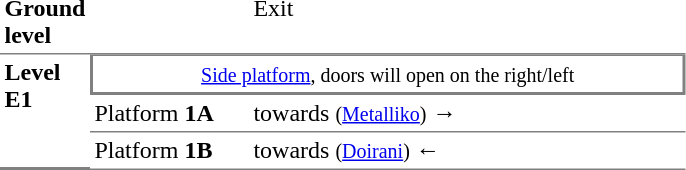<table table border=0 cellspacing=0 cellpadding=3>
<tr>
<td style="width:50px; border-bottom:solid 1px gray; vertical-align:top;"><strong>Ground level</strong></td>
<td style="width:100px; border-bottom:solid 1px gray; vertical-align:top;"></td>
<td style="width:285px; border-bottom:solid 1px gray; vertical-align:top;">Exit</td>
</tr>
<tr>
<td rowspan="3" style="border-bottom:solid 2px gray; vertical-align:top;"><strong>Level<br>Ε1</strong></td>
<td style="border-top:solid 1px gray;border-right:solid 2px gray;border-left:solid 2px gray;border-bottom:solid 2px gray;text-align:center;" colspan=2><small><a href='#'>Side platform</a>, doors will open on the right/left</small></td>
</tr>
<tr>
<td style="border-bottom:solid 1px gray;">Platform <span><strong>1A</strong></span></td>
<td style="border-bottom:solid 1px gray;"> towards  <small>(<a href='#'>Metalliko</a>)</small> →</td>
</tr>
<tr>
<td style="border-bottom:solid 1px gray;">Platform <span><strong>1B</strong></span></td>
<td style="border-bottom:solid 1px gray;"> towards  <small>(<a href='#'>Doirani</a>)</small> ←</td>
</tr>
<tr>
</tr>
</table>
